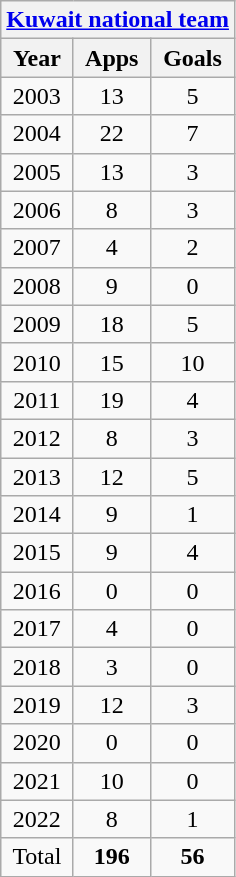<table class="wikitable" style="text-align:center">
<tr>
<th colspan=3><a href='#'>Kuwait national team</a></th>
</tr>
<tr>
<th scope="col">Year</th>
<th scope="col">Apps</th>
<th scope="col">Goals</th>
</tr>
<tr>
<td>2003</td>
<td>13</td>
<td>5</td>
</tr>
<tr>
<td>2004</td>
<td>22</td>
<td>7</td>
</tr>
<tr>
<td>2005</td>
<td>13</td>
<td>3</td>
</tr>
<tr>
<td>2006</td>
<td>8</td>
<td>3</td>
</tr>
<tr>
<td>2007</td>
<td>4</td>
<td>2</td>
</tr>
<tr>
<td>2008</td>
<td>9</td>
<td>0</td>
</tr>
<tr>
<td>2009</td>
<td>18</td>
<td>5</td>
</tr>
<tr>
<td>2010</td>
<td>15</td>
<td>10</td>
</tr>
<tr>
<td>2011</td>
<td>19</td>
<td>4</td>
</tr>
<tr>
<td>2012</td>
<td>8</td>
<td>3</td>
</tr>
<tr>
<td>2013</td>
<td>12</td>
<td>5</td>
</tr>
<tr>
<td>2014</td>
<td>9</td>
<td>1</td>
</tr>
<tr>
<td>2015</td>
<td>9</td>
<td>4</td>
</tr>
<tr>
<td>2016</td>
<td>0</td>
<td>0</td>
</tr>
<tr>
<td>2017</td>
<td>4</td>
<td>0</td>
</tr>
<tr>
<td>2018</td>
<td>3</td>
<td>0</td>
</tr>
<tr>
<td>2019</td>
<td>12</td>
<td>3</td>
</tr>
<tr>
<td>2020</td>
<td>0</td>
<td>0</td>
</tr>
<tr>
<td>2021</td>
<td>10</td>
<td>0</td>
</tr>
<tr>
<td>2022</td>
<td>8</td>
<td>1</td>
</tr>
<tr>
<td>Total</td>
<td><strong>196</strong></td>
<td><strong>56</strong></td>
</tr>
</table>
